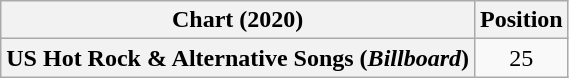<table class="wikitable plainrowheaders" style="text-align:center">
<tr>
<th scope="col">Chart (2020)</th>
<th scope="col">Position</th>
</tr>
<tr>
<th scope="row">US Hot Rock & Alternative Songs (<em>Billboard</em>)</th>
<td>25</td>
</tr>
</table>
